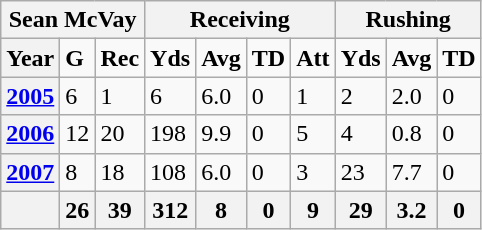<table class="wikitable">
<tr>
<th colspan="3" style="text-align: center; font-weight:bold;">Sean McVay</th>
<th colspan="4" style="text-align: center; font-weight:bold;">Receiving</th>
<th colspan="4" style="text-align: center; font-weight:bold;">Rushing</th>
</tr>
<tr style="font-weight:bold;">
<th>Year</th>
<td>G</td>
<td>Rec</td>
<td>Yds</td>
<td>Avg</td>
<td>TD</td>
<td>Att</td>
<td>Yds</td>
<td>Avg</td>
<td>TD</td>
</tr>
<tr>
<th><a href='#'>2005</a></th>
<td>6</td>
<td>1</td>
<td>6</td>
<td>6.0</td>
<td>0</td>
<td>1</td>
<td>2</td>
<td>2.0</td>
<td>0</td>
</tr>
<tr>
<th><a href='#'>2006</a></th>
<td>12</td>
<td>20</td>
<td>198</td>
<td>9.9</td>
<td>0</td>
<td>5</td>
<td>4</td>
<td>0.8</td>
<td>0</td>
</tr>
<tr>
<th><a href='#'>2007</a></th>
<td>8</td>
<td>18</td>
<td>108</td>
<td>6.0</td>
<td>0</td>
<td>3</td>
<td>23</td>
<td>7.7</td>
<td>0</td>
</tr>
<tr>
<th style="font-weight:bold;"></th>
<th>26</th>
<th>39</th>
<th>312</th>
<th>8</th>
<th>0</th>
<th>9</th>
<th>29</th>
<th>3.2</th>
<th>0</th>
</tr>
</table>
